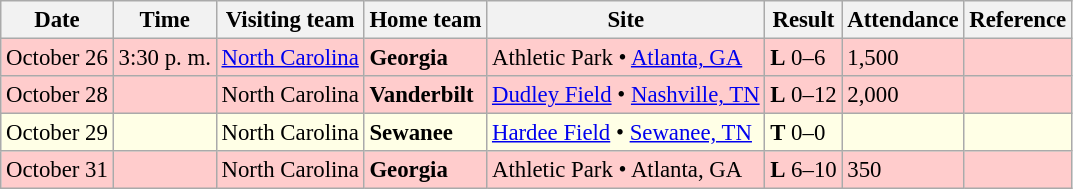<table class="wikitable" style="font-size:95%;">
<tr>
<th>Date</th>
<th>Time</th>
<th>Visiting team</th>
<th>Home team</th>
<th>Site</th>
<th>Result</th>
<th>Attendance</th>
<th class="unsortable">Reference</th>
</tr>
<tr bgcolor=ffcccc>
<td>October 26</td>
<td>3:30 p. m.</td>
<td><a href='#'>North Carolina</a></td>
<td><strong>Georgia</strong></td>
<td>Athletic Park • <a href='#'>Atlanta, GA</a></td>
<td><strong>L</strong> 0–6</td>
<td>1,500</td>
<td></td>
</tr>
<tr bgcolor=ffcccc>
<td>October 28</td>
<td></td>
<td>North Carolina</td>
<td><strong>Vanderbilt</strong></td>
<td><a href='#'>Dudley Field</a> • <a href='#'>Nashville, TN</a></td>
<td><strong>L</strong> 0–12</td>
<td>2,000</td>
<td></td>
</tr>
<tr bgcolor=ffffe6>
<td>October 29</td>
<td></td>
<td>North Carolina</td>
<td><strong>Sewanee</strong></td>
<td><a href='#'>Hardee Field</a> • <a href='#'>Sewanee, TN</a></td>
<td><strong>T</strong> 0–0</td>
<td></td>
<td></td>
</tr>
<tr bgcolor=ffcccc>
<td>October 31</td>
<td></td>
<td>North Carolina</td>
<td><strong>Georgia</strong></td>
<td>Athletic Park • Atlanta, GA</td>
<td><strong>L</strong> 6–10</td>
<td>350</td>
<td></td>
</tr>
</table>
